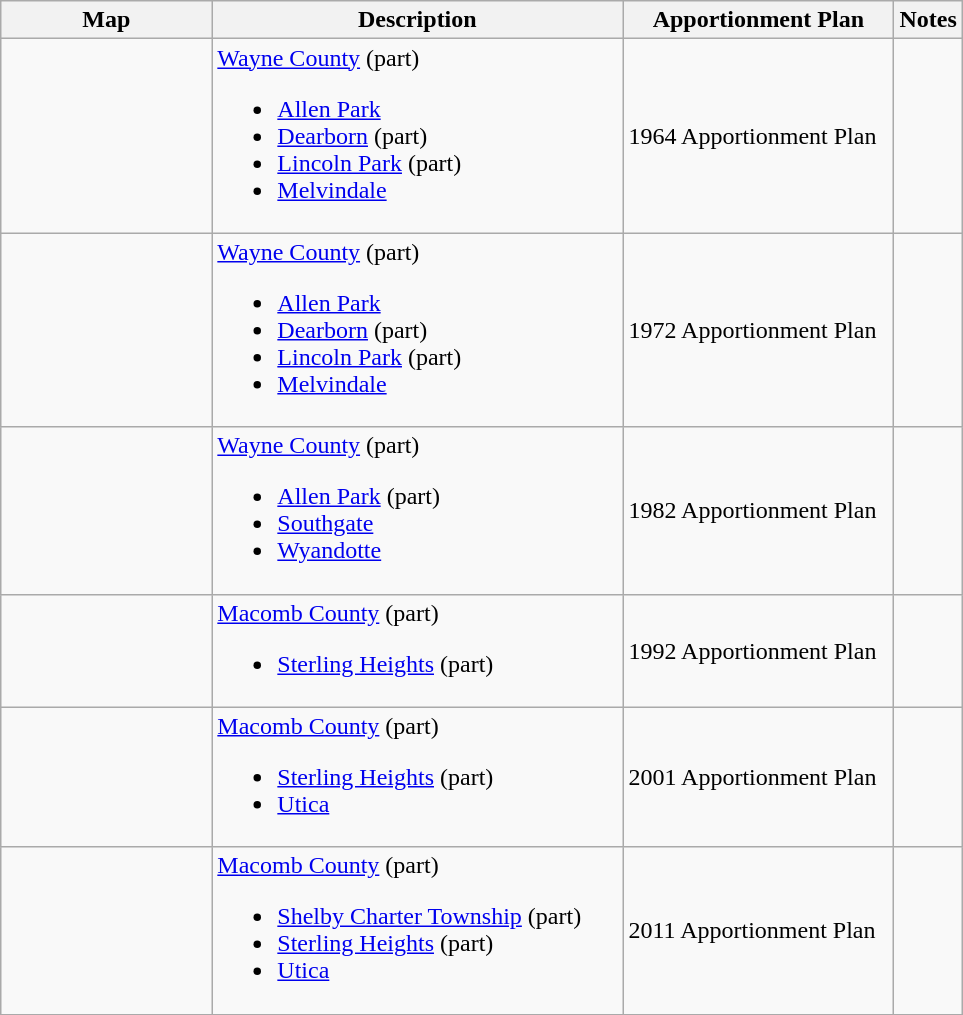<table class="wikitable sortable">
<tr>
<th style="width:100pt;">Map</th>
<th style="width:200pt;">Description</th>
<th style="width:130pt;">Apportionment Plan</th>
<th style="width:15pt;">Notes</th>
</tr>
<tr>
<td></td>
<td><a href='#'>Wayne County</a> (part)<br><ul><li><a href='#'>Allen Park</a></li><li><a href='#'>Dearborn</a> (part)</li><li><a href='#'>Lincoln Park</a> (part)</li><li><a href='#'>Melvindale</a></li></ul></td>
<td>1964 Apportionment Plan</td>
<td></td>
</tr>
<tr>
<td></td>
<td><a href='#'>Wayne County</a> (part)<br><ul><li><a href='#'>Allen Park</a></li><li><a href='#'>Dearborn</a> (part)</li><li><a href='#'>Lincoln Park</a> (part)</li><li><a href='#'>Melvindale</a></li></ul></td>
<td>1972 Apportionment Plan</td>
<td></td>
</tr>
<tr>
<td></td>
<td><a href='#'>Wayne County</a> (part)<br><ul><li><a href='#'>Allen Park</a> (part)</li><li><a href='#'>Southgate</a></li><li><a href='#'>Wyandotte</a></li></ul></td>
<td>1982 Apportionment Plan</td>
<td></td>
</tr>
<tr>
<td></td>
<td><a href='#'>Macomb County</a> (part)<br><ul><li><a href='#'>Sterling Heights</a> (part)</li></ul></td>
<td>1992 Apportionment Plan</td>
<td></td>
</tr>
<tr>
<td></td>
<td><a href='#'>Macomb County</a> (part)<br><ul><li><a href='#'>Sterling Heights</a> (part)</li><li><a href='#'>Utica</a></li></ul></td>
<td>2001 Apportionment Plan</td>
<td></td>
</tr>
<tr>
<td></td>
<td><a href='#'>Macomb County</a> (part)<br><ul><li><a href='#'>Shelby Charter Township</a> (part)</li><li><a href='#'>Sterling Heights</a> (part)</li><li><a href='#'>Utica</a></li></ul></td>
<td>2011 Apportionment Plan</td>
<td></td>
</tr>
<tr>
</tr>
</table>
